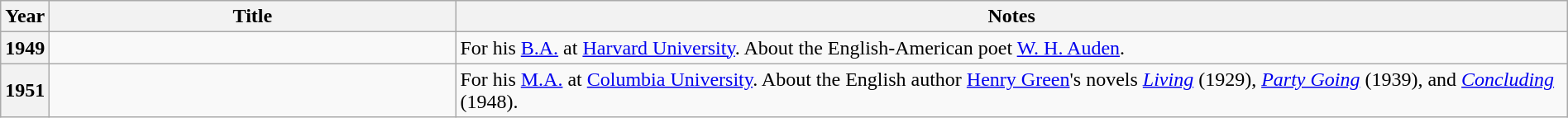<table class="sortable wikitable" width="100%">
<tr>
<th style="width: 2em">Year</th>
<th style="width: 20em">Title</th>
<th class="unsortable">Notes</th>
</tr>
<tr>
<th scope="row" style="text-align: center;">1949</th>
<td></td>
<td>For his <a href='#'>B.A.</a> at <a href='#'>Harvard University</a>. About the English-American poet <a href='#'>W. H. Auden</a>.</td>
</tr>
<tr>
<th scope="row" style="text-align: center;">1951</th>
<td></td>
<td>For his <a href='#'>M.A.</a> at <a href='#'>Columbia University</a>. About the English author <a href='#'>Henry Green</a>'s novels <em><a href='#'>Living</a></em> (1929), <em><a href='#'>Party Going</a></em> (1939), and <em><a href='#'>Concluding</a></em> (1948).</td>
</tr>
</table>
